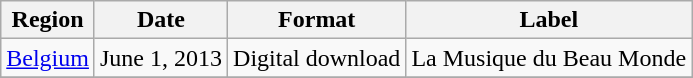<table class=wikitable>
<tr>
<th>Region</th>
<th>Date</th>
<th>Format</th>
<th>Label</th>
</tr>
<tr>
<td><a href='#'>Belgium</a></td>
<td>June 1, 2013</td>
<td>Digital download</td>
<td>La Musique du Beau Monde</td>
</tr>
<tr>
</tr>
</table>
